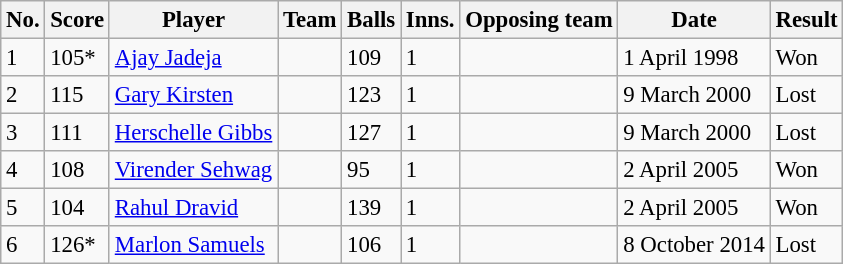<table class="wikitable sortable" style="font-size:95%">
<tr>
<th>No.</th>
<th>Score</th>
<th>Player</th>
<th>Team</th>
<th>Balls</th>
<th>Inns.</th>
<th>Opposing team</th>
<th>Date</th>
<th>Result</th>
</tr>
<tr>
<td>1</td>
<td>105*</td>
<td><a href='#'>Ajay Jadeja</a></td>
<td></td>
<td>109</td>
<td>1</td>
<td></td>
<td>1 April 1998</td>
<td>Won</td>
</tr>
<tr>
<td>2</td>
<td>115</td>
<td><a href='#'>Gary Kirsten</a></td>
<td></td>
<td>123</td>
<td>1</td>
<td></td>
<td>9 March 2000</td>
<td>Lost</td>
</tr>
<tr>
<td>3</td>
<td>111</td>
<td><a href='#'>Herschelle Gibbs</a></td>
<td></td>
<td>127</td>
<td>1</td>
<td></td>
<td>9 March 2000</td>
<td>Lost</td>
</tr>
<tr>
<td>4</td>
<td>108</td>
<td><a href='#'>Virender Sehwag</a></td>
<td></td>
<td>95</td>
<td>1</td>
<td></td>
<td>2 April 2005</td>
<td>Won</td>
</tr>
<tr>
<td>5</td>
<td>104</td>
<td><a href='#'>Rahul Dravid</a></td>
<td></td>
<td>139</td>
<td>1</td>
<td></td>
<td>2 April 2005</td>
<td>Won</td>
</tr>
<tr>
<td>6</td>
<td>126*</td>
<td><a href='#'>Marlon Samuels</a></td>
<td></td>
<td>106</td>
<td>1</td>
<td></td>
<td>8 October 2014</td>
<td>Lost</td>
</tr>
</table>
